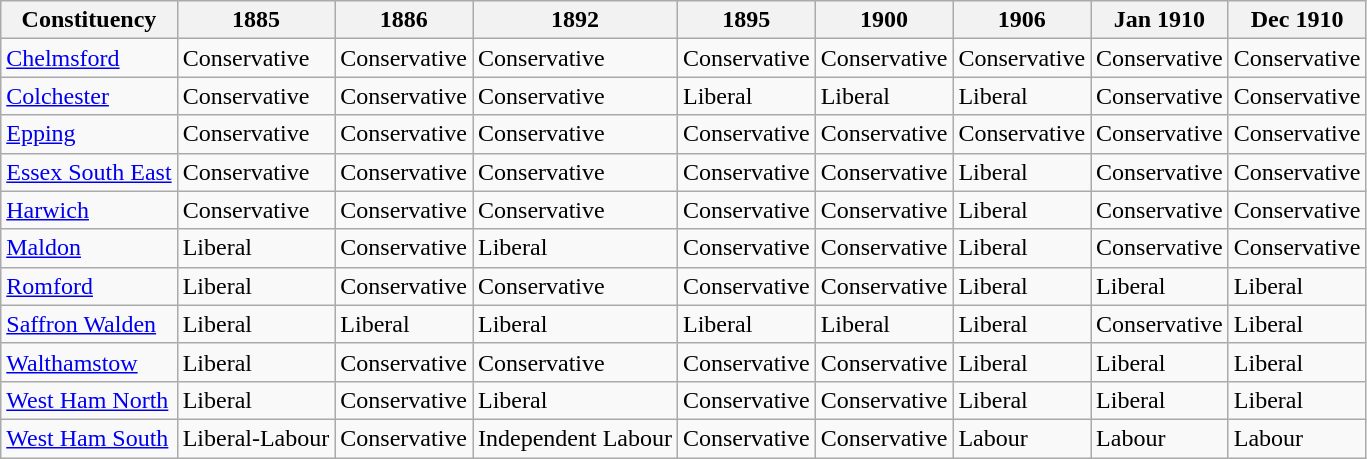<table class="wikitable">
<tr>
<th>Constituency</th>
<th>1885</th>
<th>1886</th>
<th>1892</th>
<th>1895</th>
<th>1900</th>
<th>1906</th>
<th>Jan 1910</th>
<th>Dec 1910</th>
</tr>
<tr>
<td><a href='#'>Chelmsford</a></td>
<td bgcolor=>Conservative</td>
<td bgcolor=>Conservative</td>
<td bgcolor=>Conservative</td>
<td bgcolor=>Conservative</td>
<td bgcolor=>Conservative</td>
<td bgcolor=>Conservative</td>
<td bgcolor=>Conservative</td>
<td bgcolor=>Conservative</td>
</tr>
<tr>
<td><a href='#'>Colchester</a></td>
<td bgcolor=>Conservative</td>
<td bgcolor=>Conservative</td>
<td bgcolor=>Conservative</td>
<td bgcolor=>Liberal</td>
<td bgcolor=>Liberal</td>
<td bgcolor=>Liberal</td>
<td bgcolor=>Conservative</td>
<td bgcolor=>Conservative</td>
</tr>
<tr>
<td><a href='#'>Epping</a></td>
<td bgcolor=>Conservative</td>
<td bgcolor=>Conservative</td>
<td bgcolor=>Conservative</td>
<td bgcolor=>Conservative</td>
<td bgcolor=>Conservative</td>
<td bgcolor=>Conservative</td>
<td bgcolor=>Conservative</td>
<td bgcolor=>Conservative</td>
</tr>
<tr>
<td><a href='#'>Essex South East</a></td>
<td bgcolor=>Conservative</td>
<td bgcolor=>Conservative</td>
<td bgcolor=>Conservative</td>
<td bgcolor=>Conservative</td>
<td bgcolor=>Conservative</td>
<td bgcolor=>Liberal</td>
<td bgcolor=>Conservative</td>
<td bgcolor=>Conservative</td>
</tr>
<tr>
<td><a href='#'>Harwich</a></td>
<td bgcolor=>Conservative</td>
<td bgcolor=>Conservative</td>
<td bgcolor=>Conservative</td>
<td bgcolor=>Conservative</td>
<td bgcolor=>Conservative</td>
<td bgcolor=>Liberal</td>
<td bgcolor=>Conservative</td>
<td bgcolor=>Conservative</td>
</tr>
<tr>
<td><a href='#'>Maldon</a></td>
<td bgcolor=>Liberal</td>
<td bgcolor=>Conservative</td>
<td bgcolor=>Liberal</td>
<td bgcolor=>Conservative</td>
<td bgcolor=>Conservative</td>
<td bgcolor=>Liberal</td>
<td bgcolor=>Conservative</td>
<td bgcolor=>Conservative</td>
</tr>
<tr>
<td><a href='#'>Romford</a></td>
<td bgcolor=>Liberal</td>
<td bgcolor=>Conservative</td>
<td bgcolor=>Conservative</td>
<td bgcolor=>Conservative</td>
<td bgcolor=>Conservative</td>
<td bgcolor=>Liberal</td>
<td bgcolor=>Liberal</td>
<td bgcolor=>Liberal</td>
</tr>
<tr>
<td><a href='#'>Saffron Walden</a></td>
<td bgcolor=>Liberal</td>
<td bgcolor=>Liberal</td>
<td bgcolor=>Liberal</td>
<td bgcolor=>Liberal</td>
<td bgcolor=>Liberal</td>
<td bgcolor=>Liberal</td>
<td bgcolor=>Conservative</td>
<td bgcolor=>Liberal</td>
</tr>
<tr>
<td><a href='#'>Walthamstow</a></td>
<td bgcolor=>Liberal</td>
<td bgcolor=>Conservative</td>
<td bgcolor=>Conservative</td>
<td bgcolor=>Conservative</td>
<td bgcolor=>Conservative</td>
<td bgcolor=>Liberal</td>
<td bgcolor=>Liberal</td>
<td bgcolor=>Liberal</td>
</tr>
<tr>
<td><a href='#'>West Ham North</a></td>
<td bgcolor=>Liberal</td>
<td bgcolor=>Conservative</td>
<td bgcolor=>Liberal</td>
<td bgcolor=>Conservative</td>
<td bgcolor=>Conservative</td>
<td bgcolor=>Liberal</td>
<td bgcolor=>Liberal</td>
<td bgcolor=>Liberal</td>
</tr>
<tr>
<td><a href='#'>West Ham South</a></td>
<td bgcolor=>Liberal-Labour</td>
<td bgcolor=>Conservative</td>
<td bgcolor=>Independent Labour</td>
<td bgcolor=>Conservative</td>
<td bgcolor=>Conservative</td>
<td bgcolor=>Labour</td>
<td bgcolor=>Labour</td>
<td bgcolor=>Labour</td>
</tr>
</table>
